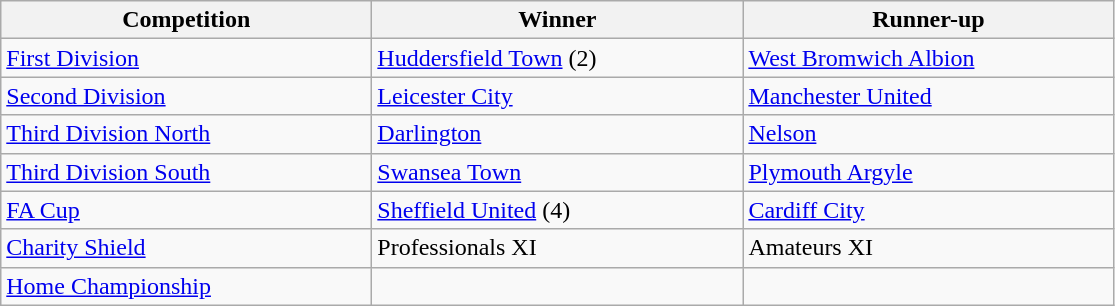<table class="wikitable">
<tr>
<th style="width:15em">Competition</th>
<th style="width:15em">Winner</th>
<th style="width:15em">Runner-up</th>
</tr>
<tr>
<td><a href='#'>First Division</a></td>
<td><a href='#'>Huddersfield Town</a> (2)</td>
<td><a href='#'>West Bromwich Albion</a></td>
</tr>
<tr>
<td><a href='#'>Second Division</a></td>
<td><a href='#'>Leicester City</a></td>
<td><a href='#'>Manchester United</a></td>
</tr>
<tr>
<td><a href='#'>Third Division North</a></td>
<td><a href='#'>Darlington</a></td>
<td><a href='#'>Nelson</a></td>
</tr>
<tr>
<td><a href='#'>Third Division South</a></td>
<td><a href='#'>Swansea Town</a></td>
<td><a href='#'>Plymouth Argyle</a></td>
</tr>
<tr>
<td><a href='#'>FA Cup</a></td>
<td><a href='#'>Sheffield United</a> (4)</td>
<td><a href='#'>Cardiff City</a></td>
</tr>
<tr>
<td><a href='#'>Charity Shield</a></td>
<td>Professionals XI</td>
<td>Amateurs XI</td>
</tr>
<tr>
<td><a href='#'>Home Championship</a></td>
<td></td>
<td></td>
</tr>
</table>
